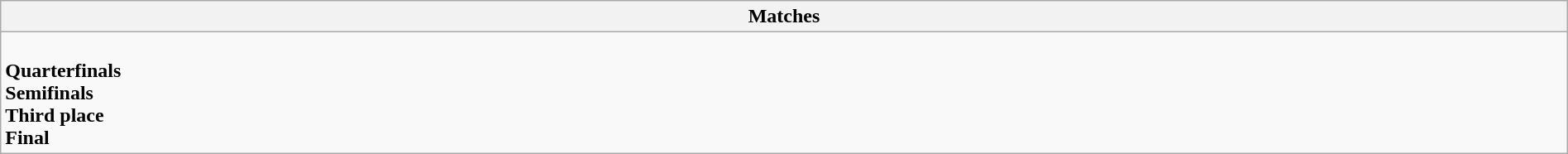<table class="wikitable collapsible collapsed" style="width:100%;">
<tr>
<th>Matches</th>
</tr>
<tr>
<td><br><strong>Quarterfinals</strong>



<br><strong>Semifinals</strong>

<br><strong>Third place</strong>
<br><strong>Final</strong>
</td>
</tr>
</table>
